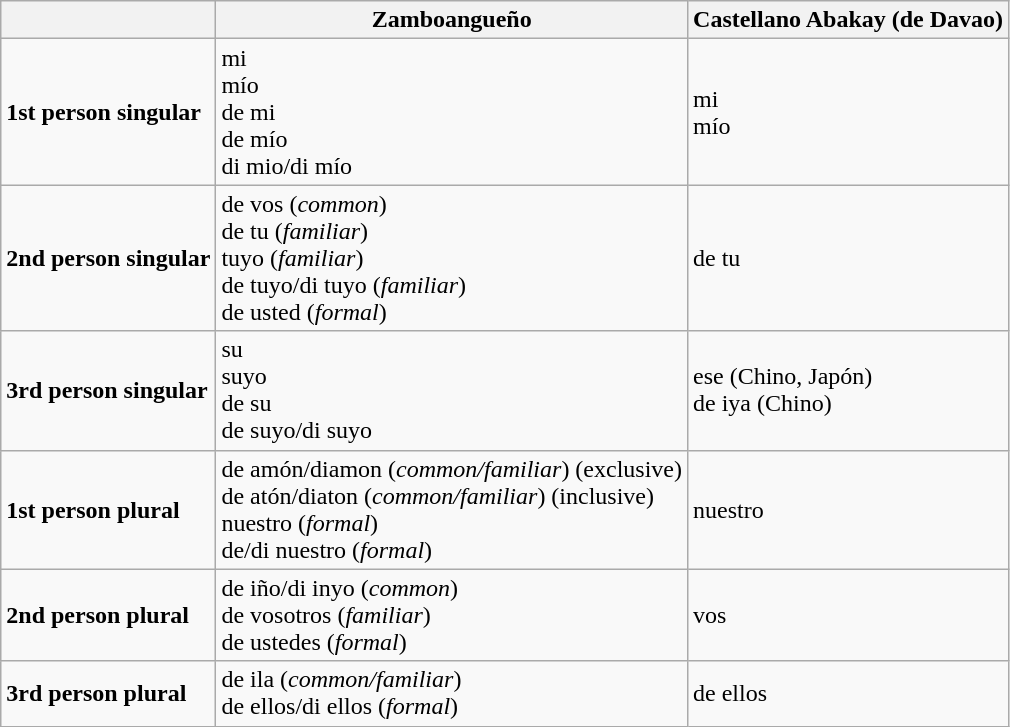<table class="wikitable">
<tr>
<th> </th>
<th>Zamboangueño</th>
<th>Castellano Abakay (de Davao)</th>
</tr>
<tr>
<td><strong>1st person singular</strong></td>
<td>mi<br>mío<br>de mi<br>de mío<br>di mio/di mío</td>
<td>mi<br>mío</td>
</tr>
<tr>
<td><strong>2nd person singular</strong></td>
<td>de vos (<em>common</em>)<br>de tu (<em>familiar</em>)<br>tuyo (<em>familiar</em>)<br>de tuyo/di tuyo (<em>familiar</em>)<br>de usted (<em>formal</em>)</td>
<td>de tu</td>
</tr>
<tr>
<td><strong>3rd person singular</strong></td>
<td>su<br>suyo<br>de su<br>de suyo/di suyo</td>
<td>ese (Chino, Japón)<br>de iya (Chino)</td>
</tr>
<tr>
<td><strong>1st person plural</strong></td>
<td>de amón/diamon (<em>common/familiar</em>) (exclusive)<br>de atón/diaton (<em>common/familiar</em>) (inclusive)<br>nuestro (<em>formal</em>)<br>de/di nuestro (<em>formal</em>)</td>
<td>nuestro</td>
</tr>
<tr>
<td><strong>2nd person plural</strong></td>
<td>de iño/di inyo (<em>common</em>)<br>de vosotros (<em>familiar</em>)<br>de ustedes (<em>formal</em>)</td>
<td>vos</td>
</tr>
<tr>
<td><strong>3rd person plural</strong></td>
<td>de ila (<em>common/familiar</em>)<br>de ellos/di ellos (<em>formal</em>)</td>
<td>de ellos</td>
</tr>
</table>
